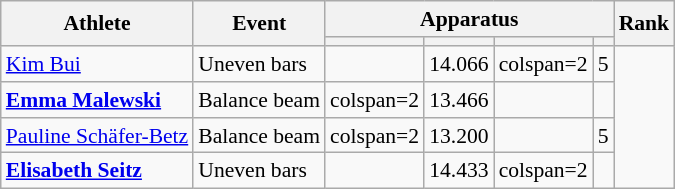<table class="wikitable" style="font-size:90%">
<tr>
<th rowspan=2>Athlete</th>
<th rowspan=2>Event</th>
<th colspan=4>Apparatus</th>
<th rowspan=2>Rank</th>
</tr>
<tr style="font-size:95%">
<th></th>
<th></th>
<th></th>
<th></th>
</tr>
<tr align=center>
<td align=left><a href='#'>Kim Bui</a></td>
<td align=left>Uneven bars</td>
<td></td>
<td>14.066</td>
<td>colspan=2</td>
<td>5</td>
</tr>
<tr align=center>
<td align=left><strong><a href='#'>Emma Malewski</a></strong></td>
<td align=left>Balance beam</td>
<td>colspan=2</td>
<td>13.466</td>
<td></td>
<td></td>
</tr>
<tr align=center>
<td align=left><a href='#'>Pauline Schäfer-Betz</a></td>
<td align=left>Balance beam</td>
<td>colspan=2</td>
<td>13.200</td>
<td></td>
<td>5</td>
</tr>
<tr align=center>
<td align=left><strong><a href='#'>Elisabeth Seitz</a></strong></td>
<td align=left>Uneven bars</td>
<td></td>
<td>14.433</td>
<td>colspan=2</td>
<td></td>
</tr>
</table>
